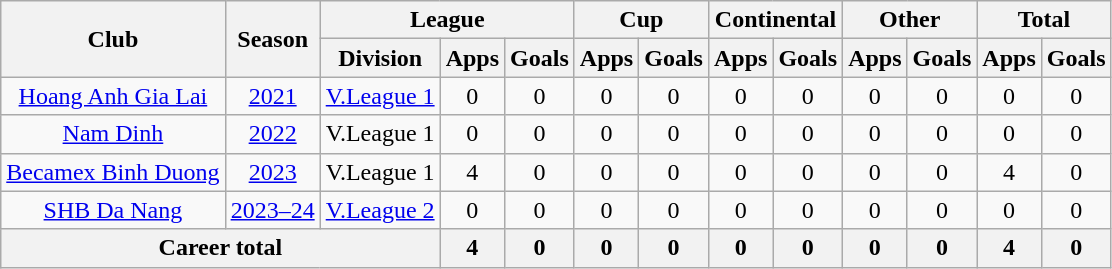<table class="wikitable" style="text-align: center;">
<tr>
<th rowspan="2">Club</th>
<th rowspan="2">Season</th>
<th colspan="3">League</th>
<th colspan="2">Cup</th>
<th colspan="2">Continental</th>
<th colspan="2">Other</th>
<th colspan="2">Total</th>
</tr>
<tr>
<th>Division</th>
<th>Apps</th>
<th>Goals</th>
<th>Apps</th>
<th>Goals</th>
<th>Apps</th>
<th>Goals</th>
<th>Apps</th>
<th>Goals</th>
<th>Apps</th>
<th>Goals</th>
</tr>
<tr>
<td><a href='#'>Hoang Anh Gia Lai</a></td>
<td><a href='#'>2021</a></td>
<td><a href='#'>V.League 1</a></td>
<td>0</td>
<td>0</td>
<td>0</td>
<td>0</td>
<td>0</td>
<td>0</td>
<td>0</td>
<td>0</td>
<td>0</td>
<td>0</td>
</tr>
<tr>
<td><a href='#'>Nam Dinh</a></td>
<td><a href='#'>2022</a></td>
<td>V.League 1</td>
<td>0</td>
<td>0</td>
<td>0</td>
<td>0</td>
<td>0</td>
<td>0</td>
<td>0</td>
<td>0</td>
<td>0</td>
<td>0</td>
</tr>
<tr>
<td><a href='#'>Becamex Binh Duong</a></td>
<td><a href='#'>2023</a></td>
<td>V.League 1</td>
<td>4</td>
<td>0</td>
<td>0</td>
<td>0</td>
<td>0</td>
<td>0</td>
<td>0</td>
<td>0</td>
<td>4</td>
<td>0</td>
</tr>
<tr>
<td><a href='#'>SHB Da Nang</a></td>
<td><a href='#'>2023–24</a></td>
<td><a href='#'>V.League 2</a></td>
<td>0</td>
<td>0</td>
<td>0</td>
<td>0</td>
<td>0</td>
<td>0</td>
<td>0</td>
<td>0</td>
<td>0</td>
<td>0</td>
</tr>
<tr>
<th colspan="3">Career total</th>
<th>4</th>
<th>0</th>
<th>0</th>
<th>0</th>
<th>0</th>
<th>0</th>
<th>0</th>
<th>0</th>
<th>4</th>
<th>0</th>
</tr>
</table>
